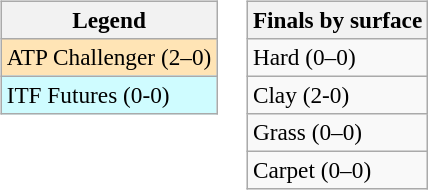<table>
<tr valign=top>
<td><br><table class=wikitable style=font-size:97%>
<tr>
<th>Legend</th>
</tr>
<tr bgcolor=moccasin>
<td>ATP Challenger (2–0)</td>
</tr>
<tr bgcolor=cffcff>
<td>ITF Futures (0-0)</td>
</tr>
</table>
</td>
<td><br><table class=wikitable style=font-size:97%>
<tr>
<th>Finals by surface</th>
</tr>
<tr>
<td>Hard (0–0)</td>
</tr>
<tr>
<td>Clay (2-0)</td>
</tr>
<tr>
<td>Grass (0–0)</td>
</tr>
<tr>
<td>Carpet (0–0)</td>
</tr>
</table>
</td>
</tr>
</table>
